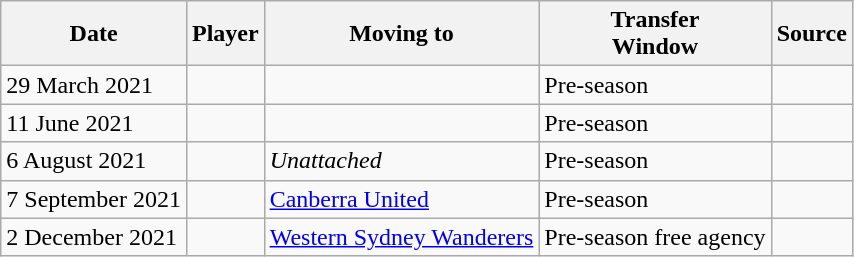<table class="wikitable sortable">
<tr>
<th>Date</th>
<th>Player</th>
<th>Moving to</th>
<th>Transfer<br>Window</th>
<th>Source</th>
</tr>
<tr>
<td>29 March 2021</td>
<td></td>
<td></td>
<td>Pre-season</td>
<td></td>
</tr>
<tr>
<td>11 June 2021</td>
<td></td>
<td></td>
<td>Pre-season</td>
<td></td>
</tr>
<tr>
<td>6 August 2021</td>
<td></td>
<td><em>Unattached</em></td>
<td>Pre-season</td>
<td></td>
</tr>
<tr>
<td>7 September 2021</td>
<td></td>
<td><a href='#'>Canberra United</a></td>
<td>Pre-season</td>
<td></td>
</tr>
<tr>
<td>2 December 2021</td>
<td></td>
<td><a href='#'>Western Sydney Wanderers</a></td>
<td>Pre-season free agency</td>
<td></td>
</tr>
</table>
